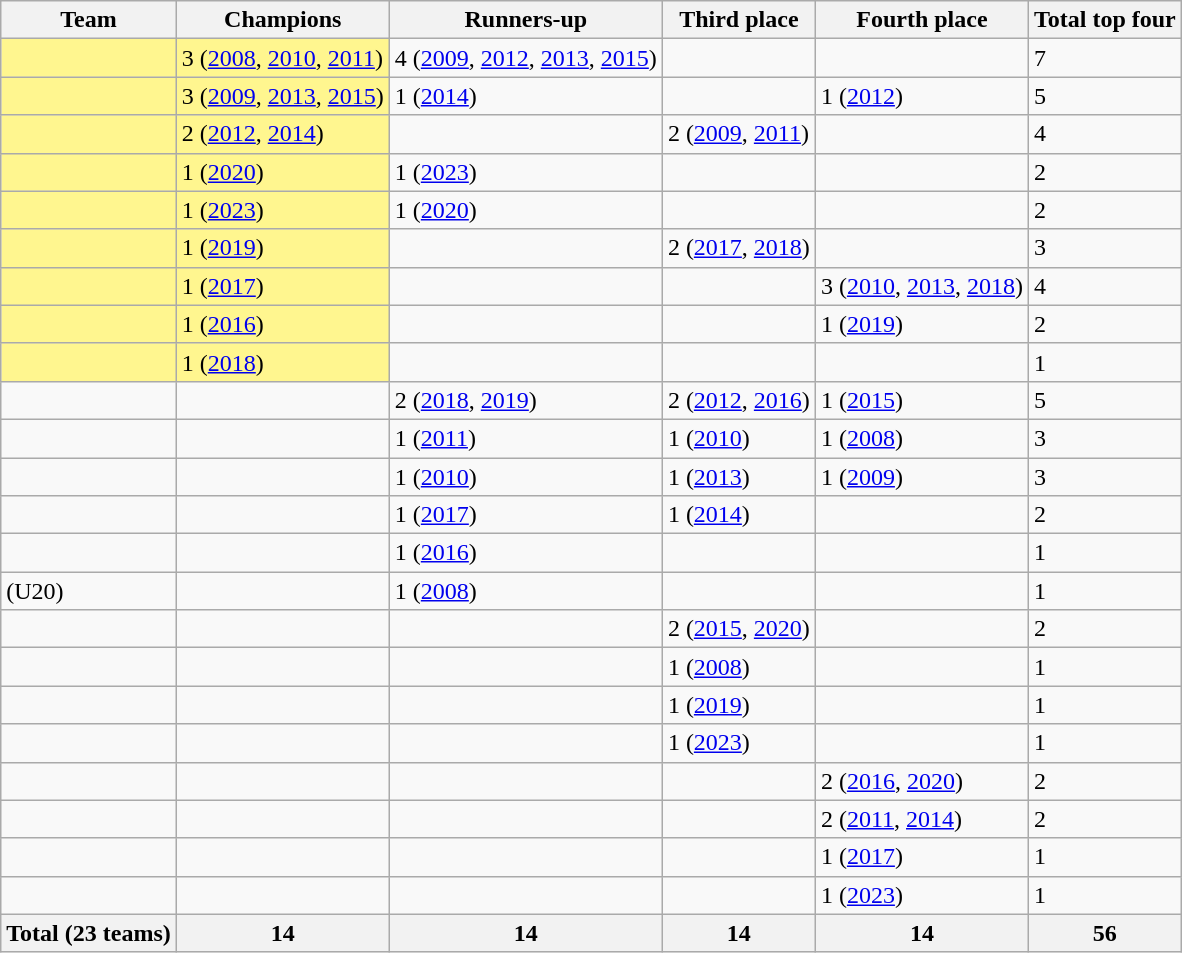<table class="wikitable">
<tr>
<th>Team</th>
<th>Champions</th>
<th>Runners-up</th>
<th>Third place</th>
<th>Fourth place</th>
<th>Total top four</th>
</tr>
<tr>
<td bgcolor=#FFF68F></td>
<td bgcolor=#FFF68F>3 (<a href='#'>2008</a>, <a href='#'>2010</a>, <a href='#'>2011</a>)</td>
<td>4 (<a href='#'>2009</a>, <a href='#'>2012</a>, <a href='#'>2013</a>, <a href='#'>2015</a>)</td>
<td></td>
<td></td>
<td>7</td>
</tr>
<tr>
<td bgcolor=#FFF68F></td>
<td bgcolor=#FFF68F>3 (<a href='#'>2009</a>, <a href='#'>2013</a>, <a href='#'>2015</a>)</td>
<td>1 (<a href='#'>2014</a>)</td>
<td></td>
<td>1 (<a href='#'>2012</a>)</td>
<td>5</td>
</tr>
<tr>
<td bgcolor=#FFF68F></td>
<td bgcolor=#FFF68F>2 (<a href='#'>2012</a>, <a href='#'>2014</a>)</td>
<td></td>
<td>2 (<a href='#'>2009</a>, <a href='#'>2011</a>)</td>
<td></td>
<td>4</td>
</tr>
<tr>
<td bgcolor="#FFF68F"></td>
<td bgcolor="#FFF68F">1 (<a href='#'>2020</a>)</td>
<td>1 (<a href='#'>2023</a>)</td>
<td></td>
<td></td>
<td>2</td>
</tr>
<tr>
<td bgcolor=FFF68F></td>
<td bgcolor=FFF68F>1 (<a href='#'>2023</a>)</td>
<td>1 (<a href='#'>2020</a>)</td>
<td></td>
<td></td>
<td>2</td>
</tr>
<tr>
<td bgcolor=#FFF68F></td>
<td bgcolor=#FFF68F>1 (<a href='#'>2019</a>)</td>
<td></td>
<td>2 (<a href='#'>2017</a>, <a href='#'>2018</a>)</td>
<td></td>
<td>3</td>
</tr>
<tr>
<td bgcolor=#FFF68F></td>
<td bgcolor=#FFF68F>1 (<a href='#'>2017</a>)</td>
<td></td>
<td></td>
<td>3 (<a href='#'>2010</a>, <a href='#'>2013</a>, <a href='#'>2018</a>)</td>
<td>4</td>
</tr>
<tr>
<td bgcolor=#FFF68F></td>
<td bgcolor=#FFF68F>1 (<a href='#'>2016</a>)</td>
<td></td>
<td></td>
<td>1 (<a href='#'>2019</a>)</td>
<td>2</td>
</tr>
<tr>
<td bgcolor=#FFF68F></td>
<td bgcolor=#FFF68F>1 (<a href='#'>2018</a>)</td>
<td></td>
<td></td>
<td></td>
<td>1</td>
</tr>
<tr>
<td></td>
<td></td>
<td>2 (<a href='#'>2018</a>, <a href='#'>2019</a>)</td>
<td>2 (<a href='#'>2012</a>, <a href='#'>2016</a>)</td>
<td>1 (<a href='#'>2015</a>)</td>
<td>5</td>
</tr>
<tr>
<td></td>
<td></td>
<td>1 (<a href='#'>2011</a>)</td>
<td>1 (<a href='#'>2010</a>)</td>
<td>1 (<a href='#'>2008</a>)</td>
<td>3</td>
</tr>
<tr>
<td></td>
<td></td>
<td>1 (<a href='#'>2010</a>)</td>
<td>1 (<a href='#'>2013</a>)</td>
<td>1 (<a href='#'>2009</a>)</td>
<td>3</td>
</tr>
<tr>
<td></td>
<td></td>
<td>1 (<a href='#'>2017</a>)</td>
<td>1 (<a href='#'>2014</a>)</td>
<td></td>
<td>2</td>
</tr>
<tr>
<td></td>
<td></td>
<td>1 (<a href='#'>2016</a>)</td>
<td></td>
<td></td>
<td>1</td>
</tr>
<tr>
<td> (U20)</td>
<td></td>
<td>1 (<a href='#'>2008</a>)</td>
<td></td>
<td></td>
<td>1</td>
</tr>
<tr>
<td></td>
<td></td>
<td></td>
<td>2 (<a href='#'>2015</a>, <a href='#'>2020</a>)</td>
<td></td>
<td>2</td>
</tr>
<tr>
<td></td>
<td></td>
<td></td>
<td>1 (<a href='#'>2008</a>)</td>
<td></td>
<td>1</td>
</tr>
<tr>
<td></td>
<td></td>
<td></td>
<td>1 (<a href='#'>2019</a>)</td>
<td></td>
<td>1</td>
</tr>
<tr>
<td></td>
<td></td>
<td></td>
<td>1 (<a href='#'>2023</a>)</td>
<td></td>
<td>1</td>
</tr>
<tr>
<td></td>
<td></td>
<td></td>
<td></td>
<td>2 (<a href='#'>2016</a>, <a href='#'>2020</a>)</td>
<td>2</td>
</tr>
<tr>
<td></td>
<td></td>
<td></td>
<td></td>
<td>2 (<a href='#'>2011</a>, <a href='#'>2014</a>)</td>
<td>2</td>
</tr>
<tr>
<td></td>
<td></td>
<td></td>
<td></td>
<td>1 (<a href='#'>2017</a>)</td>
<td>1</td>
</tr>
<tr>
<td></td>
<td></td>
<td></td>
<td></td>
<td>1 (<a href='#'>2023</a>)</td>
<td>1</td>
</tr>
<tr>
<th>Total (23 teams)</th>
<th>14</th>
<th>14</th>
<th>14</th>
<th>14</th>
<th>56</th>
</tr>
</table>
